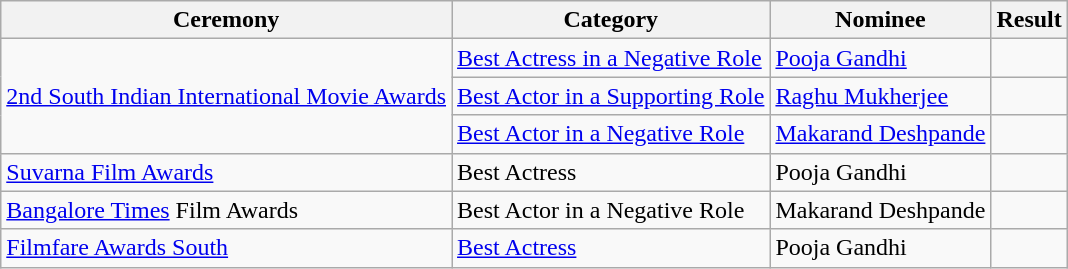<table class="wikitable">
<tr>
<th>Ceremony</th>
<th>Category</th>
<th>Nominee</th>
<th>Result</th>
</tr>
<tr>
<td rowspan="3"><a href='#'>2nd South Indian International Movie Awards</a></td>
<td><a href='#'>Best Actress in a Negative Role</a></td>
<td><a href='#'>Pooja Gandhi</a></td>
<td></td>
</tr>
<tr>
<td><a href='#'>Best Actor in a Supporting Role</a></td>
<td><a href='#'>Raghu Mukherjee</a></td>
<td></td>
</tr>
<tr>
<td><a href='#'>Best Actor in a Negative Role</a></td>
<td><a href='#'>Makarand Deshpande</a></td>
<td></td>
</tr>
<tr>
<td><a href='#'>Suvarna Film Awards</a></td>
<td>Best Actress</td>
<td>Pooja Gandhi</td>
<td></td>
</tr>
<tr>
<td><a href='#'>Bangalore Times</a> Film Awards</td>
<td>Best Actor in a Negative Role</td>
<td>Makarand Deshpande</td>
<td></td>
</tr>
<tr>
<td><a href='#'>Filmfare Awards South</a></td>
<td><a href='#'>Best Actress</a></td>
<td>Pooja Gandhi</td>
<td></td>
</tr>
</table>
